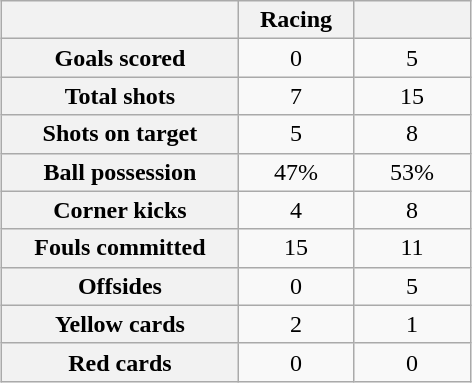<table class="wikitable" style="text-align: center; margin: 0 auto;">
<tr>
<th scope="col" style="width:150px"></th>
<th scope="col" style="width:70px">Racing</th>
<th scope="col" style="width:70px"></th>
</tr>
<tr>
<th scope=row>Goals scored</th>
<td>0</td>
<td>5</td>
</tr>
<tr>
<th scope=row>Total shots</th>
<td>7</td>
<td>15</td>
</tr>
<tr>
<th scope=row>Shots on target</th>
<td>5</td>
<td>8</td>
</tr>
<tr>
<th scope=row>Ball possession</th>
<td>47%</td>
<td>53%</td>
</tr>
<tr>
<th scope=row>Corner kicks</th>
<td>4</td>
<td>8</td>
</tr>
<tr>
<th scope=row>Fouls committed</th>
<td>15</td>
<td>11</td>
</tr>
<tr>
<th scope=row>Offsides</th>
<td>0</td>
<td>5</td>
</tr>
<tr>
<th scope=row>Yellow cards</th>
<td>2</td>
<td>1</td>
</tr>
<tr>
<th scope=row>Red cards</th>
<td>0</td>
<td>0</td>
</tr>
</table>
